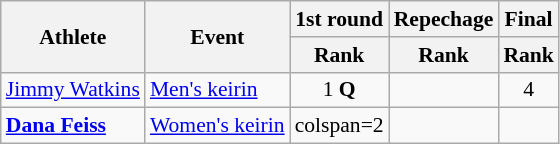<table class="wikitable" style="font-size:90%">
<tr>
<th rowspan=2>Athlete</th>
<th rowspan=2>Event</th>
<th>1st round</th>
<th>Repechage</th>
<th>Final</th>
</tr>
<tr>
<th>Rank</th>
<th>Rank</th>
<th>Rank</th>
</tr>
<tr align=center>
<td align=left><a href='#'>Jimmy Watkins</a></td>
<td align=left><a href='#'>Men's keirin</a></td>
<td>1 <strong>Q</strong></td>
<td></td>
<td>4</td>
</tr>
<tr align=center>
<td align=left><strong><a href='#'>Dana Feiss</a></strong></td>
<td align=left><a href='#'>Women's keirin</a></td>
<td>colspan=2 </td>
<td></td>
</tr>
</table>
